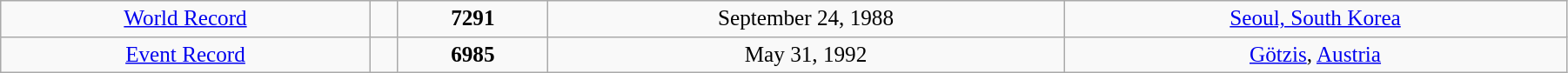<table class="wikitable" style=" text-align:center; font-size:105%;" width="95%">
<tr>
<td><a href='#'>World Record</a></td>
<td></td>
<td><strong>7291</strong></td>
<td>September 24, 1988</td>
<td> <a href='#'>Seoul, South Korea</a></td>
</tr>
<tr>
<td><a href='#'>Event Record</a></td>
<td></td>
<td><strong>6985</strong></td>
<td>May 31, 1992</td>
<td> <a href='#'>Götzis</a>, <a href='#'>Austria</a></td>
</tr>
</table>
